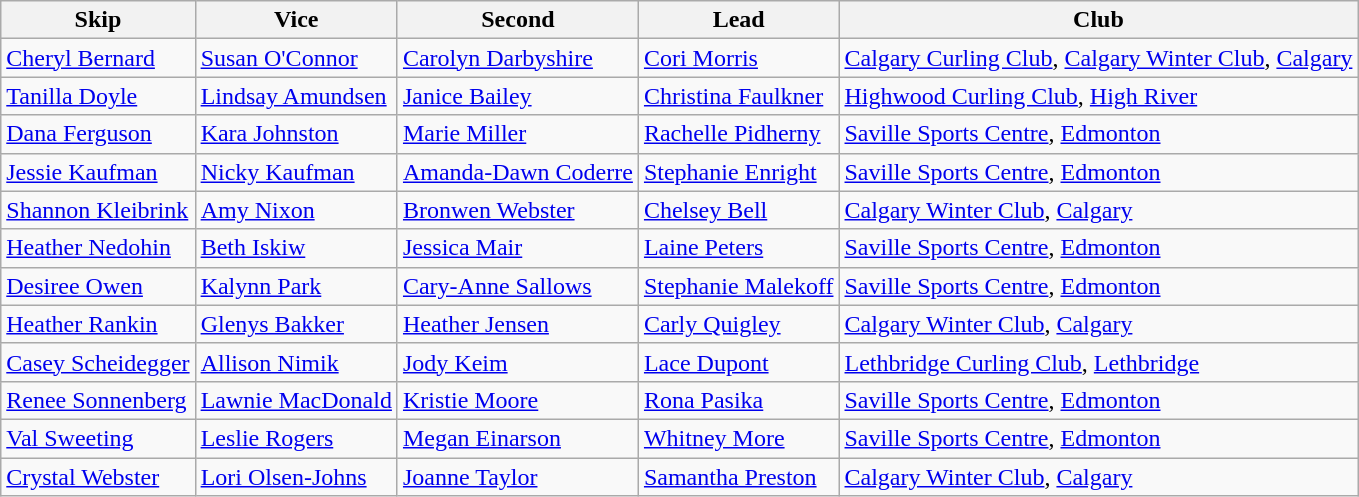<table class="wikitable" border="1">
<tr>
<th>Skip</th>
<th>Vice</th>
<th>Second</th>
<th>Lead</th>
<th>Club</th>
</tr>
<tr>
<td><a href='#'>Cheryl Bernard</a></td>
<td><a href='#'>Susan O'Connor</a></td>
<td><a href='#'>Carolyn Darbyshire</a></td>
<td><a href='#'>Cori Morris</a></td>
<td><a href='#'>Calgary Curling Club</a>, <a href='#'>Calgary Winter Club</a>, <a href='#'>Calgary</a></td>
</tr>
<tr>
<td><a href='#'>Tanilla Doyle</a></td>
<td><a href='#'>Lindsay Amundsen</a></td>
<td><a href='#'>Janice Bailey</a></td>
<td><a href='#'>Christina Faulkner</a></td>
<td><a href='#'>Highwood Curling Club</a>, <a href='#'>High River</a></td>
</tr>
<tr>
<td><a href='#'>Dana Ferguson</a></td>
<td><a href='#'>Kara Johnston</a></td>
<td><a href='#'>Marie Miller</a></td>
<td><a href='#'>Rachelle Pidherny</a></td>
<td><a href='#'>Saville Sports Centre</a>, <a href='#'>Edmonton</a></td>
</tr>
<tr>
<td><a href='#'>Jessie Kaufman</a></td>
<td><a href='#'>Nicky Kaufman</a></td>
<td><a href='#'>Amanda-Dawn Coderre</a></td>
<td><a href='#'>Stephanie Enright</a></td>
<td><a href='#'>Saville Sports Centre</a>, <a href='#'>Edmonton</a></td>
</tr>
<tr>
<td><a href='#'>Shannon Kleibrink</a></td>
<td><a href='#'>Amy Nixon</a></td>
<td><a href='#'>Bronwen Webster</a></td>
<td><a href='#'>Chelsey Bell</a></td>
<td><a href='#'>Calgary Winter Club</a>, <a href='#'>Calgary</a></td>
</tr>
<tr>
<td><a href='#'>Heather Nedohin</a></td>
<td><a href='#'>Beth Iskiw</a></td>
<td><a href='#'>Jessica Mair</a></td>
<td><a href='#'>Laine Peters</a></td>
<td><a href='#'>Saville Sports Centre</a>, <a href='#'>Edmonton</a></td>
</tr>
<tr>
<td><a href='#'>Desiree Owen</a></td>
<td><a href='#'>Kalynn Park</a></td>
<td><a href='#'>Cary-Anne Sallows</a></td>
<td><a href='#'>Stephanie Malekoff</a></td>
<td><a href='#'>Saville Sports Centre</a>, <a href='#'>Edmonton</a></td>
</tr>
<tr>
<td><a href='#'>Heather Rankin</a></td>
<td><a href='#'>Glenys Bakker</a></td>
<td><a href='#'>Heather Jensen</a></td>
<td><a href='#'>Carly Quigley</a></td>
<td><a href='#'>Calgary Winter Club</a>, <a href='#'>Calgary</a></td>
</tr>
<tr>
<td><a href='#'>Casey Scheidegger</a></td>
<td><a href='#'>Allison Nimik</a></td>
<td><a href='#'>Jody Keim</a></td>
<td><a href='#'>Lace Dupont</a></td>
<td><a href='#'>Lethbridge Curling Club</a>, <a href='#'>Lethbridge</a></td>
</tr>
<tr>
<td><a href='#'>Renee Sonnenberg</a></td>
<td><a href='#'>Lawnie MacDonald</a></td>
<td><a href='#'>Kristie Moore</a></td>
<td><a href='#'>Rona Pasika</a></td>
<td><a href='#'>Saville Sports Centre</a>, <a href='#'>Edmonton</a></td>
</tr>
<tr>
<td><a href='#'>Val Sweeting</a></td>
<td><a href='#'>Leslie Rogers</a></td>
<td><a href='#'>Megan Einarson</a></td>
<td><a href='#'>Whitney More</a></td>
<td><a href='#'>Saville Sports Centre</a>, <a href='#'>Edmonton</a></td>
</tr>
<tr>
<td><a href='#'>Crystal Webster</a></td>
<td><a href='#'>Lori Olsen-Johns</a></td>
<td><a href='#'>Joanne Taylor</a></td>
<td><a href='#'>Samantha Preston</a></td>
<td><a href='#'>Calgary Winter Club</a>, <a href='#'>Calgary</a></td>
</tr>
</table>
